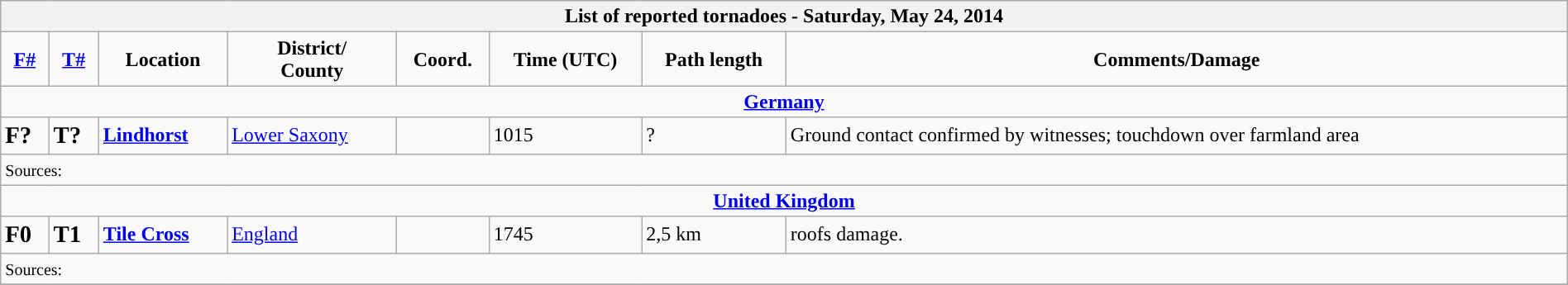<table class="wikitable collapsible" width="100%">
<tr>
<th colspan="8">List of reported tornadoes - Saturday, May 24, 2014</th>
</tr>
<tr>
<td style="text-align: center;"><strong><a href='#'>F#</a></strong></td>
<td style="text-align: center;"><strong><a href='#'>T#</a></strong></td>
<td style="text-align: center;"><strong>Location</strong></td>
<td style="text-align: center;"><strong>District/<br>County</strong></td>
<td style="text-align: center;"><strong>Coord.</strong></td>
<td style="text-align: center;"><strong>Time (UTC)</strong></td>
<td style="text-align: center;"><strong>Path length</strong></td>
<td style="text-align: center;"><strong>Comments/Damage</strong></td>
</tr>
<tr>
<td colspan="8" align=center><strong><a href='#'>Germany</a></strong></td>
</tr>
<tr>
<td><big><strong>F?</strong></big></td>
<td><big><strong>T?</strong></big></td>
<td><strong><a href='#'>Lindhorst</a></strong></td>
<td><a href='#'>Lower Saxony</a></td>
<td></td>
<td>1015</td>
<td>?</td>
<td>Ground contact confirmed by witnesses; touchdown over farmland area</td>
</tr>
<tr>
<td colspan="8"><small>Sources:</small></td>
</tr>
<tr>
<td colspan="8" align=center><strong><a href='#'>United Kingdom</a></strong></td>
</tr>
<tr>
<td><big><strong>F0</strong></big></td>
<td><big><strong>T1</strong></big></td>
<td><strong><a href='#'>Tile Cross</a></strong></td>
<td><a href='#'>England</a></td>
<td></td>
<td>1745</td>
<td>2,5 km</td>
<td>roofs damage.</td>
</tr>
<tr>
<td colspan="8"><small>Sources:</small></td>
</tr>
<tr>
</tr>
</table>
